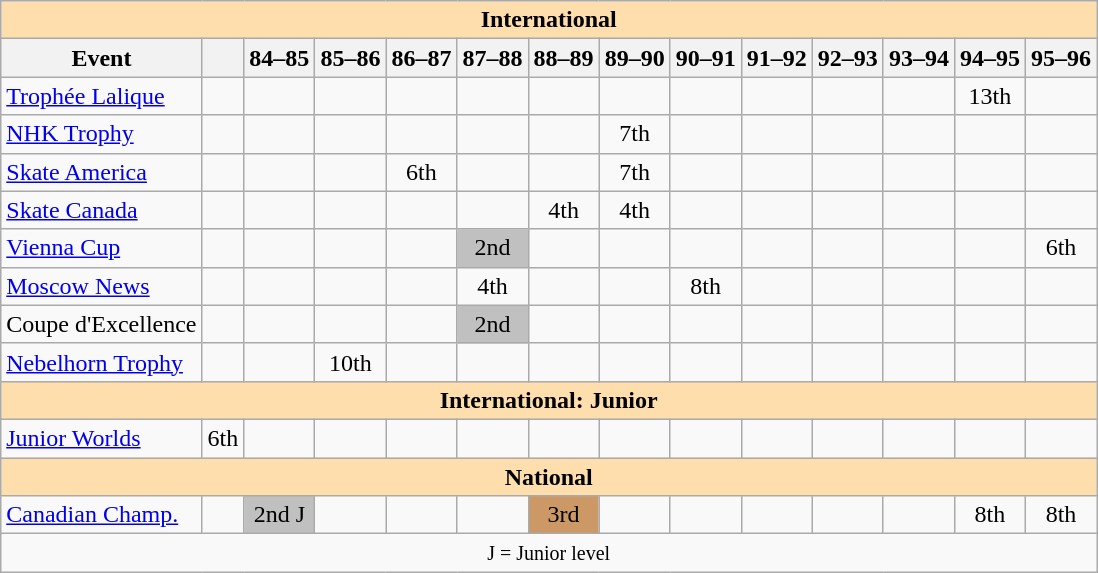<table class="wikitable" style="text-align:center">
<tr>
<th style="background-color: #ffdead; " colspan=14 align=center>International</th>
</tr>
<tr>
<th>Event</th>
<th></th>
<th>84–85</th>
<th>85–86</th>
<th>86–87</th>
<th>87–88</th>
<th>88–89</th>
<th>89–90</th>
<th>90–91</th>
<th>91–92</th>
<th>92–93</th>
<th>93–94</th>
<th>94–95</th>
<th>95–96</th>
</tr>
<tr>
<td align=left><a href='#'>Trophée Lalique</a></td>
<td></td>
<td></td>
<td></td>
<td></td>
<td></td>
<td></td>
<td></td>
<td></td>
<td></td>
<td></td>
<td></td>
<td>13th</td>
<td></td>
</tr>
<tr>
<td align=left><a href='#'>NHK Trophy</a></td>
<td></td>
<td></td>
<td></td>
<td></td>
<td></td>
<td></td>
<td>7th</td>
<td></td>
<td></td>
<td></td>
<td></td>
<td></td>
<td></td>
</tr>
<tr>
<td align=left><a href='#'>Skate America</a></td>
<td></td>
<td></td>
<td></td>
<td>6th</td>
<td></td>
<td></td>
<td>7th</td>
<td></td>
<td></td>
<td></td>
<td></td>
<td></td>
<td></td>
</tr>
<tr>
<td align=left><a href='#'>Skate Canada</a></td>
<td></td>
<td></td>
<td></td>
<td></td>
<td></td>
<td>4th</td>
<td>4th</td>
<td></td>
<td></td>
<td></td>
<td></td>
<td></td>
<td></td>
</tr>
<tr>
<td align=left><a href='#'>Vienna Cup</a></td>
<td></td>
<td></td>
<td></td>
<td></td>
<td bgcolor=silver>2nd</td>
<td></td>
<td></td>
<td></td>
<td></td>
<td></td>
<td></td>
<td></td>
<td>6th</td>
</tr>
<tr>
<td align=left><a href='#'>Moscow News</a></td>
<td></td>
<td></td>
<td></td>
<td></td>
<td>4th</td>
<td></td>
<td></td>
<td>8th</td>
<td></td>
<td></td>
<td></td>
<td></td>
<td></td>
</tr>
<tr>
<td align=left>Coupe d'Excellence</td>
<td></td>
<td></td>
<td></td>
<td></td>
<td bgcolor=silver>2nd</td>
<td></td>
<td></td>
<td></td>
<td></td>
<td></td>
<td></td>
<td></td>
<td></td>
</tr>
<tr>
<td align=left><a href='#'>Nebelhorn Trophy</a></td>
<td></td>
<td></td>
<td>10th</td>
<td></td>
<td></td>
<td></td>
<td></td>
<td></td>
<td></td>
<td></td>
<td></td>
<td></td>
<td></td>
</tr>
<tr>
<th style="background-color: #ffdead; " colspan=14 align=center>International: Junior</th>
</tr>
<tr>
<td align=left><a href='#'>Junior Worlds</a></td>
<td>6th</td>
<td></td>
<td></td>
<td></td>
<td></td>
<td></td>
<td></td>
<td></td>
<td></td>
<td></td>
<td></td>
<td></td>
<td></td>
</tr>
<tr>
<th style="background-color: #ffdead; " colspan=14 align=center>National</th>
</tr>
<tr>
<td align=left><a href='#'>Canadian Champ.</a></td>
<td></td>
<td bgcolor=silver>2nd J</td>
<td></td>
<td></td>
<td></td>
<td bgcolor=cc9966>3rd</td>
<td></td>
<td></td>
<td></td>
<td></td>
<td></td>
<td>8th</td>
<td>8th</td>
</tr>
<tr>
<td colspan=14 align=center><small> J = Junior level </small></td>
</tr>
</table>
